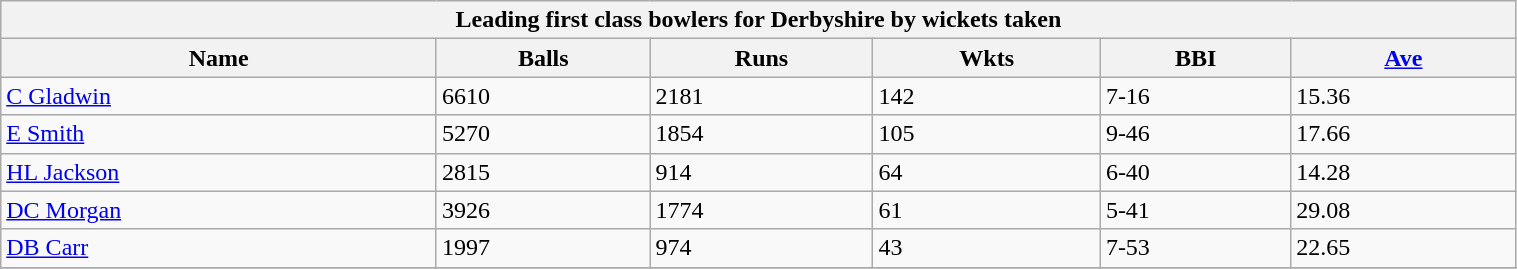<table class="wikitable" width="80%">
<tr bgcolor="#efefef">
<th colspan=6>Leading first class bowlers for Derbyshire by wickets taken</th>
</tr>
<tr bgcolor="#efefef">
<th>Name</th>
<th>Balls</th>
<th>Runs</th>
<th>Wkts</th>
<th>BBI</th>
<th><a href='#'>Ave</a></th>
</tr>
<tr>
<td><a href='#'>C Gladwin</a></td>
<td>6610</td>
<td>2181</td>
<td>142</td>
<td>7-16</td>
<td>15.36</td>
</tr>
<tr>
<td><a href='#'>E Smith</a></td>
<td>5270</td>
<td>1854</td>
<td>105</td>
<td>9-46</td>
<td>17.66</td>
</tr>
<tr>
<td><a href='#'>HL Jackson</a></td>
<td>2815</td>
<td>914</td>
<td>64</td>
<td>6-40</td>
<td>14.28</td>
</tr>
<tr>
<td><a href='#'>DC Morgan</a></td>
<td>3926</td>
<td>1774</td>
<td>61</td>
<td>5-41</td>
<td>29.08</td>
</tr>
<tr>
<td><a href='#'>DB Carr</a></td>
<td>1997</td>
<td>974</td>
<td>43</td>
<td>7-53</td>
<td>22.65</td>
</tr>
<tr>
</tr>
</table>
